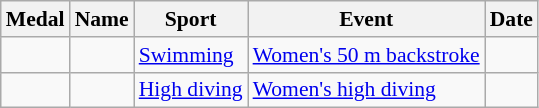<table class="wikitable sortable" style="font-size:90%">
<tr>
<th>Medal</th>
<th>Name</th>
<th>Sport</th>
<th>Event</th>
<th>Date</th>
</tr>
<tr>
<td></td>
<td></td>
<td><a href='#'>Swimming</a></td>
<td><a href='#'>Women's 50 m backstroke</a></td>
<td></td>
</tr>
<tr>
<td></td>
<td></td>
<td><a href='#'>High diving</a></td>
<td><a href='#'>Women's high diving</a></td>
<td></td>
</tr>
</table>
